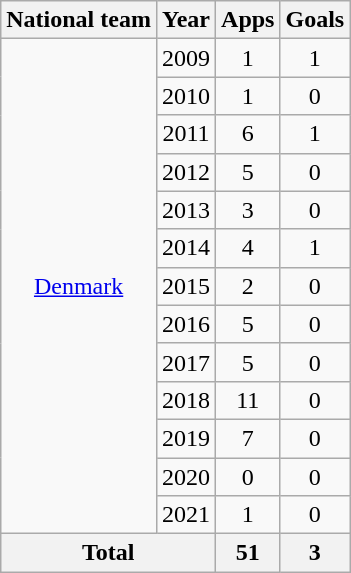<table class="wikitable" style="text-align:center">
<tr>
<th>National team</th>
<th>Year</th>
<th>Apps</th>
<th>Goals</th>
</tr>
<tr>
<td rowspan="13"><a href='#'>Denmark</a></td>
<td>2009</td>
<td>1</td>
<td>1</td>
</tr>
<tr>
<td>2010</td>
<td>1</td>
<td>0</td>
</tr>
<tr>
<td>2011</td>
<td>6</td>
<td>1</td>
</tr>
<tr>
<td>2012</td>
<td>5</td>
<td>0</td>
</tr>
<tr>
<td>2013</td>
<td>3</td>
<td>0</td>
</tr>
<tr>
<td>2014</td>
<td>4</td>
<td>1</td>
</tr>
<tr>
<td>2015</td>
<td>2</td>
<td>0</td>
</tr>
<tr>
<td>2016</td>
<td>5</td>
<td>0</td>
</tr>
<tr>
<td>2017</td>
<td>5</td>
<td>0</td>
</tr>
<tr>
<td>2018</td>
<td>11</td>
<td>0</td>
</tr>
<tr>
<td>2019</td>
<td>7</td>
<td>0</td>
</tr>
<tr>
<td>2020</td>
<td>0</td>
<td>0</td>
</tr>
<tr>
<td>2021</td>
<td>1</td>
<td>0</td>
</tr>
<tr>
<th colspan="2">Total</th>
<th>51</th>
<th>3</th>
</tr>
</table>
